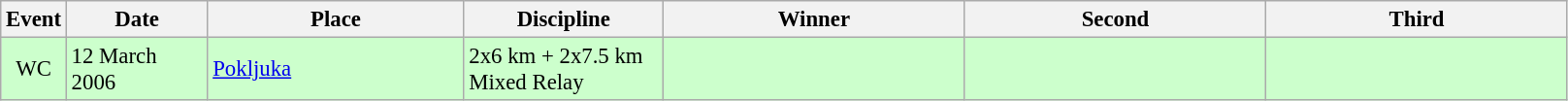<table class="wikitable" style="font-size:95%;">
<tr>
<th width="30">Event</th>
<th width="90">Date</th>
<th width="169">Place</th>
<th width="130">Discipline</th>
<th width="200">Winner</th>
<th width="200">Second</th>
<th width="200">Third</th>
</tr>
<tr style="background:#CCFFCC">
<td align=center>WC</td>
<td>12 March 2006</td>
<td> <a href='#'>Pokljuka</a></td>
<td>2x6 km + 2x7.5 km <br> Mixed Relay</td>
<td></td>
<td></td>
<td></td>
</tr>
</table>
